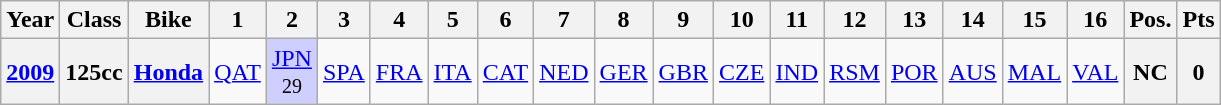<table class="wikitable" style="text-align:center">
<tr>
<th>Year</th>
<th>Class</th>
<th>Bike</th>
<th>1</th>
<th>2</th>
<th>3</th>
<th>4</th>
<th>5</th>
<th>6</th>
<th>7</th>
<th>8</th>
<th>9</th>
<th>10</th>
<th>11</th>
<th>12</th>
<th>13</th>
<th>14</th>
<th>15</th>
<th>16</th>
<th>Pos.</th>
<th>Pts</th>
</tr>
<tr>
<th><a href='#'>2009</a></th>
<th>125cc</th>
<th><a href='#'>Honda</a></th>
<td><a href='#'>QAT</a></td>
<td style="background:#CFCFFF;"><a href='#'>JPN</a><br><small>29</small></td>
<td><a href='#'>SPA</a></td>
<td><a href='#'>FRA</a></td>
<td><a href='#'>ITA</a></td>
<td><a href='#'>CAT</a></td>
<td><a href='#'>NED</a></td>
<td><a href='#'>GER</a></td>
<td><a href='#'>GBR</a></td>
<td><a href='#'>CZE</a></td>
<td><a href='#'>IND</a></td>
<td><a href='#'>RSM</a></td>
<td><a href='#'>POR</a></td>
<td><a href='#'>AUS</a></td>
<td><a href='#'>MAL</a></td>
<td><a href='#'>VAL</a></td>
<th>NC</th>
<th>0</th>
</tr>
</table>
